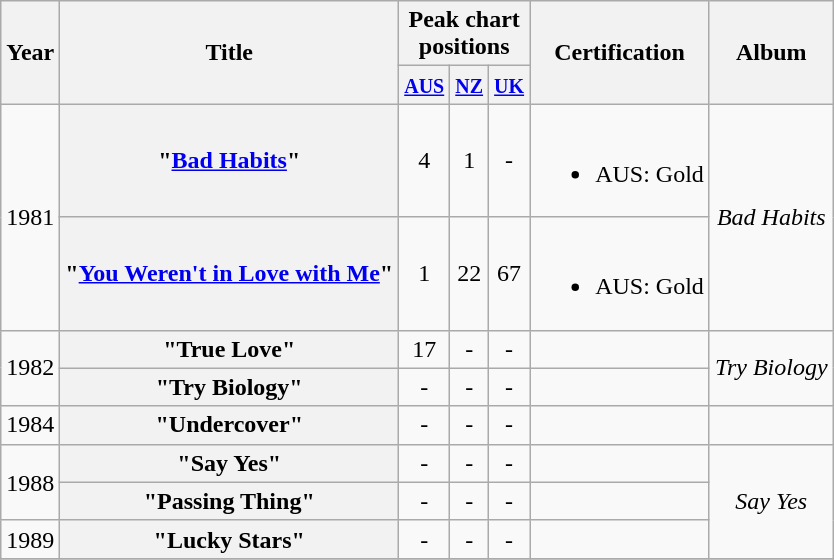<table class="wikitable plainrowheaders" style="text-align:center;" border="1">
<tr>
<th scope="col" rowspan="2">Year</th>
<th scope="col" rowspan="2">Title</th>
<th scope="col" colspan="3">Peak chart<br>positions</th>
<th scope="col" rowspan="2">Certification</th>
<th scope="col" rowspan="2">Album</th>
</tr>
<tr>
<th scope="col" style="text-align:center;"><small><a href='#'>AUS</a></small><br></th>
<th scope="col" style="text-align:center;"><small><a href='#'>NZ</a></small><br></th>
<th scope="col" style="text-align:center;"><small><a href='#'>UK</a></small><br></th>
</tr>
<tr>
<td rowspan="2">1981</td>
<th scope="row">"<a href='#'>Bad Habits</a>"</th>
<td style="text-align:center;">4</td>
<td>1</td>
<td>-</td>
<td><br><ul><li>AUS: Gold</li></ul></td>
<td rowspan="2"><em>Bad Habits</em></td>
</tr>
<tr>
<th scope="row">"<a href='#'>You Weren't in Love with Me</a>"</th>
<td style="text-align:center;">1</td>
<td>22</td>
<td>67</td>
<td><br><ul><li>AUS: Gold</li></ul></td>
</tr>
<tr>
<td rowspan="2">1982</td>
<th scope="row">"True Love"</th>
<td style="text-align:center;">17</td>
<td>-</td>
<td>-</td>
<td></td>
<td rowspan="2"><em>Try Biology</em></td>
</tr>
<tr>
<th scope="row">"Try Biology"</th>
<td style="text-align:center;">-</td>
<td>-</td>
<td>-</td>
<td></td>
</tr>
<tr>
<td>1984</td>
<th scope="row">"Undercover"</th>
<td style="text-align:center;">-</td>
<td>-</td>
<td>-</td>
<td></td>
<td></td>
</tr>
<tr>
<td rowspan="2">1988</td>
<th scope="row">"Say Yes"</th>
<td style="text-align:center;">-</td>
<td>-</td>
<td>-</td>
<td></td>
<td rowspan="3"><em>Say Yes</em></td>
</tr>
<tr>
<th scope="row">"Passing Thing"</th>
<td style="text-align:center;">-</td>
<td>-</td>
<td>-</td>
<td></td>
</tr>
<tr>
<td>1989</td>
<th scope="row">"Lucky Stars"</th>
<td style="text-align:center;">-</td>
<td>-</td>
<td>-</td>
<td></td>
</tr>
<tr>
</tr>
</table>
